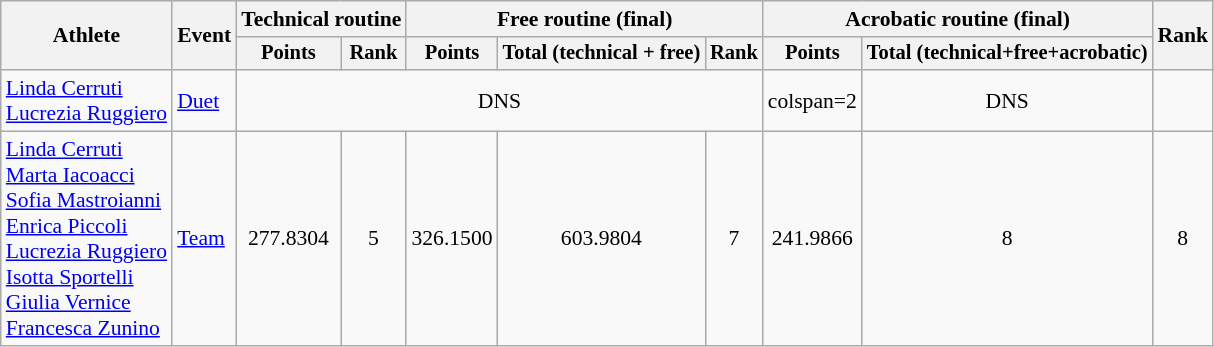<table class="wikitable" style="font-size:90%">
<tr>
<th rowspan="2">Athlete</th>
<th rowspan="2">Event</th>
<th colspan=2>Technical routine</th>
<th colspan=3>Free routine (final)</th>
<th colspan="2">Acrobatic routine (final)</th>
<th rowspan="2">Rank</th>
</tr>
<tr style="font-size:95%">
<th>Points</th>
<th>Rank</th>
<th>Points</th>
<th>Total (technical + free)</th>
<th>Rank</th>
<th>Points</th>
<th>Total (technical+free+acrobatic)</th>
</tr>
<tr align=center>
<td align=left><a href='#'>Linda Cerruti</a><br><a href='#'>Lucrezia Ruggiero</a></td>
<td align=left><a href='#'>Duet</a></td>
<td colspan=5>DNS</td>
<td>colspan=2 </td>
<td>DNS</td>
</tr>
<tr align=center>
<td align=left><a href='#'>Linda Cerruti</a><br><a href='#'>Marta Iacoacci</a><br><a href='#'>Sofia Mastroianni</a><br><a href='#'>Enrica Piccoli</a><br><a href='#'>Lucrezia Ruggiero</a><br><a href='#'>Isotta Sportelli</a><br><a href='#'>Giulia Vernice</a><br><a href='#'>Francesca Zunino</a></td>
<td align=left><a href='#'>Team</a></td>
<td>277.8304</td>
<td>5</td>
<td>326.1500</td>
<td>603.9804</td>
<td>7</td>
<td>241.9866</td>
<td>8</td>
<td>8</td>
</tr>
</table>
